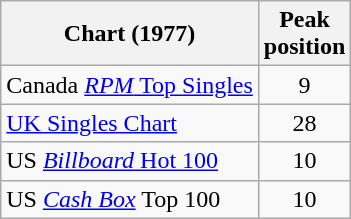<table class="wikitable sortable">
<tr>
<th>Chart (1977)</th>
<th>Peak<br>position</th>
</tr>
<tr>
<td>Canada <a href='#'><em>RPM</em> Top Singles</a></td>
<td style="text-align:center;">9</td>
</tr>
<tr>
<td><a href='#'>UK Singles Chart</a></td>
<td style="text-align:center;">28</td>
</tr>
<tr>
<td>US <a href='#'><em>Billboard</em> Hot 100</a></td>
<td style="text-align:center;">10</td>
</tr>
<tr>
<td>US <a href='#'><em>Cash Box</em></a> Top 100</td>
<td align="center">10</td>
</tr>
</table>
